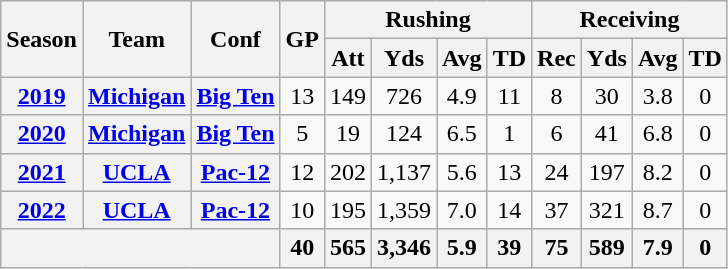<table class="wikitable" style="text-align:center;">
<tr>
<th rowspan="2">Season</th>
<th rowspan="2">Team</th>
<th rowspan="2">Conf</th>
<th rowspan="2">GP</th>
<th colspan="4">Rushing</th>
<th colspan="4">Receiving</th>
</tr>
<tr>
<th>Att</th>
<th>Yds</th>
<th>Avg</th>
<th>TD</th>
<th>Rec</th>
<th>Yds</th>
<th>Avg</th>
<th>TD</th>
</tr>
<tr>
<th><a href='#'>2019</a></th>
<th><a href='#'>Michigan</a></th>
<th><a href='#'>Big Ten</a></th>
<td>13</td>
<td>149</td>
<td>726</td>
<td>4.9</td>
<td>11</td>
<td>8</td>
<td>30</td>
<td>3.8</td>
<td>0</td>
</tr>
<tr>
<th><a href='#'>2020</a></th>
<th><a href='#'>Michigan</a></th>
<th><a href='#'>Big Ten</a></th>
<td>5</td>
<td>19</td>
<td>124</td>
<td>6.5</td>
<td>1</td>
<td>6</td>
<td>41</td>
<td>6.8</td>
<td>0</td>
</tr>
<tr>
<th><a href='#'>2021</a></th>
<th><a href='#'>UCLA</a></th>
<th><a href='#'>Pac-12</a></th>
<td>12</td>
<td>202</td>
<td>1,137</td>
<td>5.6</td>
<td>13</td>
<td>24</td>
<td>197</td>
<td>8.2</td>
<td>0</td>
</tr>
<tr>
<th><a href='#'>2022</a></th>
<th><a href='#'>UCLA</a></th>
<th><a href='#'>Pac-12</a></th>
<td>10</td>
<td>195</td>
<td>1,359</td>
<td>7.0</td>
<td>14</td>
<td>37</td>
<td>321</td>
<td>8.7</td>
<td>0</td>
</tr>
<tr>
<th colspan="3"></th>
<th>40</th>
<th>565</th>
<th>3,346</th>
<th>5.9</th>
<th>39</th>
<th>75</th>
<th>589</th>
<th>7.9</th>
<th>0</th>
</tr>
</table>
